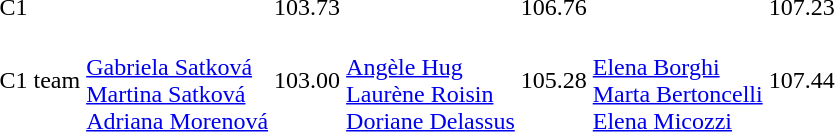<table>
<tr>
<td>C1</td>
<td></td>
<td>103.73</td>
<td></td>
<td>106.76</td>
<td></td>
<td>107.23</td>
</tr>
<tr>
<td>C1 team</td>
<td><br><a href='#'>Gabriela Satková</a><br><a href='#'>Martina Satková</a><br><a href='#'>Adriana Morenová</a></td>
<td>103.00</td>
<td><br><a href='#'>Angèle Hug</a><br><a href='#'>Laurène Roisin</a><br><a href='#'>Doriane Delassus</a></td>
<td>105.28</td>
<td><br><a href='#'>Elena Borghi</a><br><a href='#'>Marta Bertoncelli</a><br><a href='#'>Elena Micozzi</a></td>
<td>107.44</td>
</tr>
</table>
